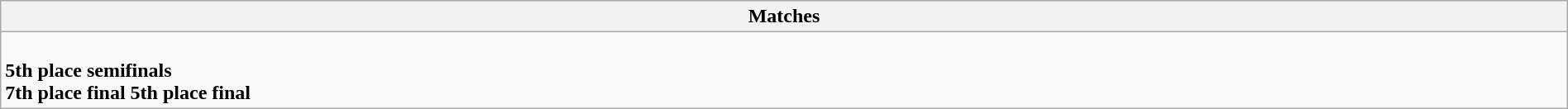<table class="wikitable collapsible collapsed" style="width:100%;">
<tr>
<th>Matches</th>
</tr>
<tr>
<td><br><strong>5th place semifinals</strong>

<br><strong>7th place final</strong>

<strong>5th place final</strong>
</td>
</tr>
</table>
